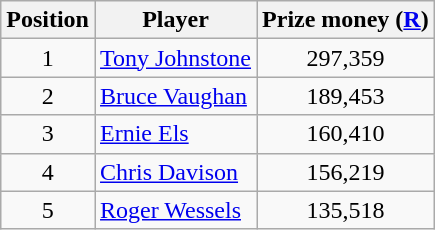<table class=wikitable>
<tr>
<th>Position</th>
<th>Player</th>
<th>Prize money (<a href='#'>R</a>)</th>
</tr>
<tr>
<td align=center>1</td>
<td> <a href='#'>Tony Johnstone</a></td>
<td align=center>297,359</td>
</tr>
<tr>
<td align=center>2</td>
<td> <a href='#'>Bruce Vaughan</a></td>
<td align=center>189,453</td>
</tr>
<tr>
<td align=center>3</td>
<td> <a href='#'>Ernie Els</a></td>
<td align=center>160,410</td>
</tr>
<tr>
<td align=center>4</td>
<td> <a href='#'>Chris Davison</a></td>
<td align=center>156,219</td>
</tr>
<tr>
<td align=center>5</td>
<td> <a href='#'>Roger Wessels</a></td>
<td align=center>135,518</td>
</tr>
</table>
